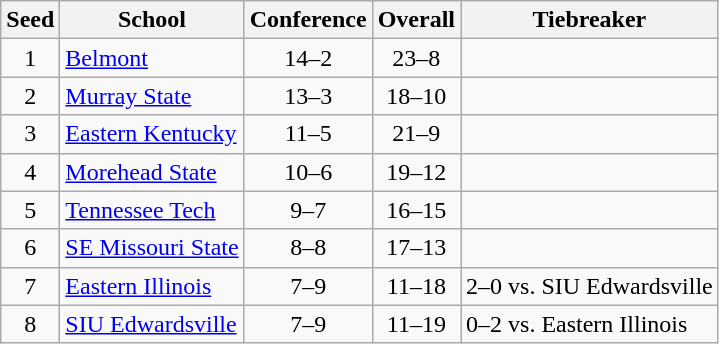<table class="wikitable" style="text-align:center">
<tr>
<th>Seed</th>
<th>School</th>
<th>Conference</th>
<th>Overall</th>
<th>Tiebreaker</th>
</tr>
<tr>
<td>1</td>
<td align=left><a href='#'>Belmont</a></td>
<td>14–2</td>
<td>23–8</td>
<td></td>
</tr>
<tr>
<td>2</td>
<td align=left><a href='#'>Murray State</a></td>
<td>13–3</td>
<td>18–10</td>
<td></td>
</tr>
<tr>
<td>3</td>
<td align=left><a href='#'>Eastern Kentucky</a></td>
<td>11–5</td>
<td>21–9</td>
<td></td>
</tr>
<tr>
<td>4</td>
<td align=left><a href='#'>Morehead State</a></td>
<td>10–6</td>
<td>19–12</td>
<td></td>
</tr>
<tr>
<td>5</td>
<td align=left><a href='#'>Tennessee Tech</a></td>
<td>9–7</td>
<td>16–15</td>
<td></td>
</tr>
<tr>
<td>6</td>
<td align=left><a href='#'>SE Missouri State</a></td>
<td>8–8</td>
<td>17–13</td>
<td></td>
</tr>
<tr>
<td>7</td>
<td align=left><a href='#'>Eastern Illinois</a></td>
<td>7–9</td>
<td>11–18</td>
<td align=left>2–0 vs. SIU Edwardsville</td>
</tr>
<tr>
<td>8</td>
<td align=left><a href='#'>SIU Edwardsville</a></td>
<td>7–9</td>
<td>11–19</td>
<td align=left>0–2 vs. Eastern Illinois</td>
</tr>
</table>
